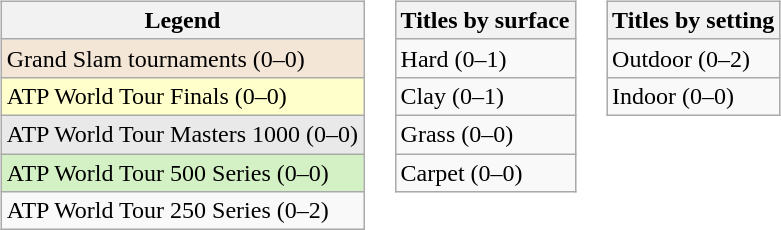<table>
<tr valign="top">
<td><br><table class="wikitable">
<tr>
<th>Legend</th>
</tr>
<tr style="background:#f3e6d7;">
<td>Grand Slam tournaments (0–0)</td>
</tr>
<tr style="background:#ffc;">
<td>ATP World Tour Finals (0–0)</td>
</tr>
<tr style="background:#e9e9e9;">
<td>ATP World Tour Masters 1000 (0–0)</td>
</tr>
<tr style="background:#d4f1c5;">
<td>ATP World Tour 500 Series (0–0)</td>
</tr>
<tr>
<td>ATP World Tour 250 Series (0–2)</td>
</tr>
</table>
</td>
<td><br><table class="wikitable">
<tr>
<th>Titles by surface</th>
</tr>
<tr>
<td>Hard (0–1)</td>
</tr>
<tr>
<td>Clay (0–1)</td>
</tr>
<tr>
<td>Grass (0–0)</td>
</tr>
<tr>
<td>Carpet (0–0)</td>
</tr>
</table>
</td>
<td><br><table class="wikitable">
<tr>
<th>Titles by setting</th>
</tr>
<tr>
<td>Outdoor (0–2)</td>
</tr>
<tr>
<td>Indoor (0–0)</td>
</tr>
</table>
</td>
</tr>
</table>
